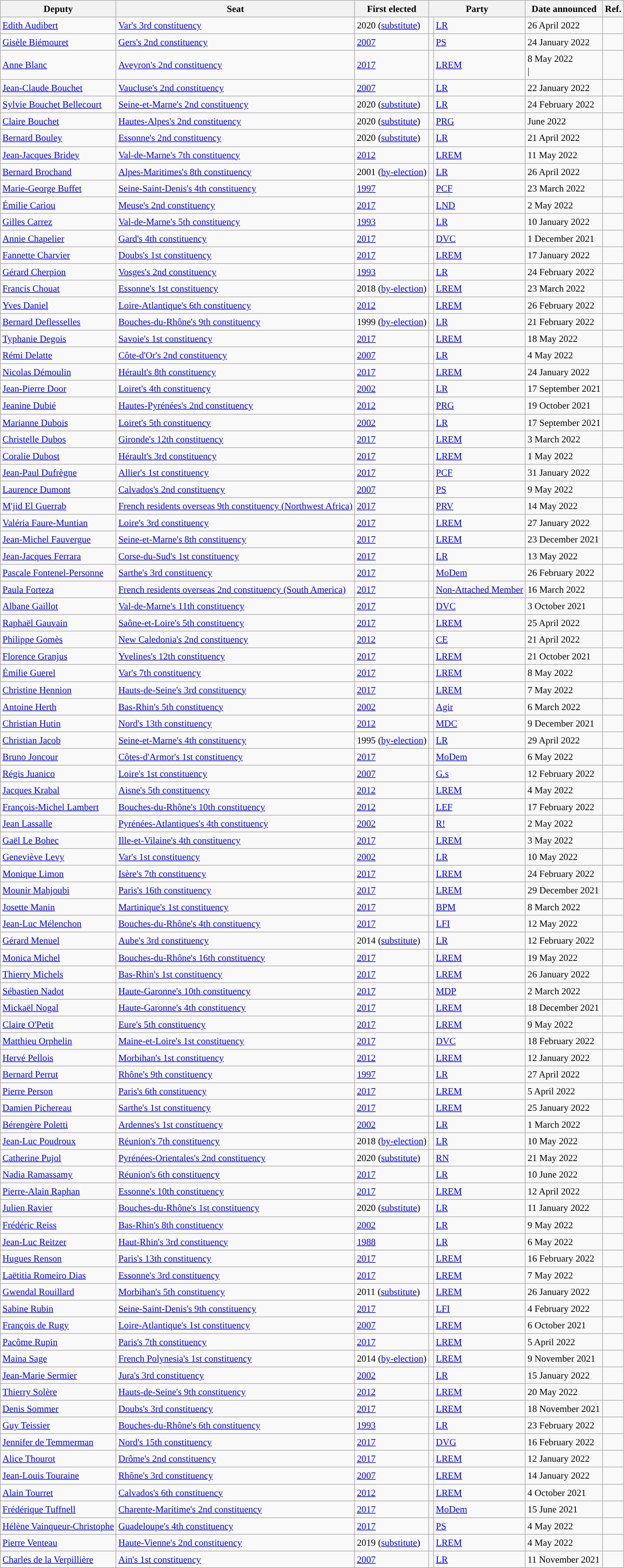<table class="wikitable" style="text-align:left; font-size:95%; line-height:20px;">
<tr>
<th scope="col">Deputy</th>
<th scope="col">Seat</th>
<th scope="col">First elected</th>
<th colspan="2" scope="col">Party</th>
<th scope="col">Date announced</th>
<th>Ref.</th>
</tr>
<tr>
<td><a href='#'>Edith Audibert</a></td>
<td><a href='#'>Var's 3rd constituency</a></td>
<td>2020 (<a href='#'>substitute</a>)</td>
<td width="1" style="color:inherit;background:"></td>
<td><a href='#'>LR</a></td>
<td>26 April 2022</td>
<td></td>
</tr>
<tr>
<td><a href='#'>Gisèle Biémouret</a></td>
<td><a href='#'>Gers's 2nd constituency</a></td>
<td><a href='#'>2007</a></td>
<td width="1" style="color:inherit;background:"></td>
<td><a href='#'>PS</a></td>
<td>24 January 2022</td>
<td></td>
</tr>
<tr>
<td><a href='#'>Anne Blanc</a></td>
<td><a href='#'>Aveyron's 2nd constituency</a></td>
<td><a href='#'>2017</a></td>
<td width="1" style="color:inherit;background:"></td>
<td><a href='#'>LREM</a></td>
<td>8 May 2022<br>|</td>
</tr>
<tr>
<td><a href='#'>Jean-Claude Bouchet</a></td>
<td><a href='#'>Vaucluse's 2nd constituency</a></td>
<td><a href='#'>2007</a></td>
<td width="1" style="color:inherit;background:"></td>
<td><a href='#'>LR</a></td>
<td>22 January 2022</td>
<td></td>
</tr>
<tr>
<td><a href='#'>Sylvie Bouchet Bellecourt</a></td>
<td><a href='#'>Seine-et-Marne's 2nd constituency</a></td>
<td>2020 (<a href='#'>substitute</a>)</td>
<td width="1" style="color:inherit;background:"></td>
<td><a href='#'>LR</a></td>
<td>24 February 2022</td>
<td></td>
</tr>
<tr>
<td><a href='#'>Claire Bouchet</a></td>
<td><a href='#'>Hautes-Alpes's 2nd constituency</a></td>
<td>2020 (<a href='#'>substitute</a>)</td>
<td></td>
<td><a href='#'>PRG</a></td>
<td>June 2022</td>
<td></td>
</tr>
<tr>
<td><a href='#'>Bernard Bouley</a></td>
<td><a href='#'>Essonne's 2nd constituency</a></td>
<td>2020 (<a href='#'>substitute</a>)</td>
<td width="1" style="color:inherit;background:"></td>
<td><a href='#'>LR</a></td>
<td>21 April 2022</td>
<td></td>
</tr>
<tr>
<td><a href='#'>Jean-Jacques Bridey</a></td>
<td><a href='#'>Val-de-Marne's 7th constituency</a></td>
<td><a href='#'>2012</a></td>
<td width="1" style="color:inherit;background:"></td>
<td><a href='#'>LREM</a></td>
<td>11 May 2022</td>
<td></td>
</tr>
<tr>
<td><a href='#'>Bernard Brochand</a></td>
<td><a href='#'>Alpes-Maritimes's 8th constituency</a></td>
<td>2001 (<a href='#'>by-election</a>)</td>
<td width="1" style="color:inherit;background:"></td>
<td><a href='#'>LR</a></td>
<td>26 April 2022</td>
<td></td>
</tr>
<tr>
<td><a href='#'>Marie-George Buffet</a></td>
<td><a href='#'>Seine-Saint-Denis's 4th constituency</a></td>
<td><a href='#'>1997</a></td>
<td width="1" style="color:inherit;background:"></td>
<td><a href='#'>PCF</a></td>
<td>23 March 2022</td>
<td></td>
</tr>
<tr>
<td><a href='#'>Émilie Cariou</a></td>
<td><a href='#'>Meuse's 2nd constituency</a></td>
<td><a href='#'>2017</a></td>
<td style="color:inherit;background:"></td>
<td><a href='#'>LND</a></td>
<td>2 May 2022</td>
<td></td>
</tr>
<tr>
<td><a href='#'>Gilles Carrez</a></td>
<td><a href='#'>Val-de-Marne's 5th constituency</a></td>
<td><a href='#'>1993</a></td>
<td width="1" style="color:inherit;background:"></td>
<td><a href='#'>LR</a></td>
<td>10 January 2022</td>
<td></td>
</tr>
<tr>
<td><a href='#'>Annie Chapelier</a></td>
<td><a href='#'>Gard's 4th constituency</a></td>
<td><a href='#'>2017</a></td>
<td width="1" style="color:inherit;background:"></td>
<td><a href='#'>DVC</a></td>
<td>1 December 2021</td>
<td></td>
</tr>
<tr>
<td><a href='#'>Fannette Charvier</a></td>
<td><a href='#'>Doubs's 1st constituency</a></td>
<td><a href='#'>2017</a></td>
<td width="1" style="color:inherit;background:"></td>
<td><a href='#'>LREM</a></td>
<td>17 January 2022</td>
<td></td>
</tr>
<tr>
<td><a href='#'>Gérard Cherpion</a></td>
<td><a href='#'>Vosges's 2nd constituency</a></td>
<td><a href='#'>1993</a></td>
<td width="1" style="color:inherit;background:"></td>
<td><a href='#'>LR</a></td>
<td>24 February 2022</td>
<td></td>
</tr>
<tr>
<td><a href='#'>Francis Chouat</a></td>
<td><a href='#'>Essonne's 1st constituency</a></td>
<td>2018 (<a href='#'>by-election</a>)</td>
<td width="1" style="color:inherit;background:"></td>
<td><a href='#'>LREM</a></td>
<td>23 March 2022</td>
<td></td>
</tr>
<tr>
<td><a href='#'>Yves Daniel</a></td>
<td><a href='#'>Loire-Atlantique's 6th constituency</a></td>
<td><a href='#'>2012</a></td>
<td width="1" style="color:inherit;background:"></td>
<td><a href='#'>LREM</a></td>
<td>26 February 2022</td>
<td></td>
</tr>
<tr>
<td><a href='#'>Bernard Deflesselles</a></td>
<td><a href='#'>Bouches-du-Rhône's 9th constituency</a></td>
<td>1999 (<a href='#'>by-election</a>)</td>
<td width="1" style="color:inherit;background:"></td>
<td><a href='#'>LR</a></td>
<td>21 February 2022</td>
<td></td>
</tr>
<tr>
<td><a href='#'>Typhanie Degois</a></td>
<td><a href='#'>Savoie's 1st constituency</a></td>
<td><a href='#'>2017</a></td>
<td width="1" style="color:inherit;background:"></td>
<td><a href='#'>LREM</a></td>
<td>18 May 2022</td>
<td></td>
</tr>
<tr>
<td><a href='#'>Rémi Delatte</a></td>
<td><a href='#'>Côte-d'Or's 2nd constituency</a></td>
<td><a href='#'>2007</a></td>
<td width="1" style="color:inherit;background:"></td>
<td><a href='#'>LR</a></td>
<td>4 May 2022</td>
<td></td>
</tr>
<tr>
<td><a href='#'>Nicolas Démoulin</a></td>
<td><a href='#'>Hérault's 8th constituency</a></td>
<td><a href='#'>2017</a></td>
<td width="1" style="color:inherit;background:"></td>
<td><a href='#'>LREM</a></td>
<td>24 January 2022</td>
<td></td>
</tr>
<tr>
<td><a href='#'>Jean-Pierre Door</a></td>
<td><a href='#'>Loiret's 4th constituency</a></td>
<td><a href='#'>2002</a></td>
<td width="1" style="color:inherit;background:"></td>
<td><a href='#'>LR</a></td>
<td>17 September 2021</td>
<td></td>
</tr>
<tr>
<td><a href='#'>Jeanine Dubié</a></td>
<td><a href='#'>Hautes-Pyrénées's 2nd constituency</a></td>
<td><a href='#'>2012</a></td>
<td width="1" style="color:inherit;background:"></td>
<td><a href='#'>PRG</a></td>
<td>19 October 2021</td>
<td></td>
</tr>
<tr>
<td><a href='#'>Marianne Dubois</a></td>
<td><a href='#'>Loiret's 5th constituency</a></td>
<td><a href='#'>2002</a></td>
<td width="1" style="color:inherit;background:"></td>
<td><a href='#'>LR</a></td>
<td>17 September 2021</td>
<td></td>
</tr>
<tr>
<td><a href='#'>Christelle Dubos</a></td>
<td><a href='#'>Gironde's 12th constituency</a></td>
<td><a href='#'>2017</a></td>
<td width="1" style="color:inherit;background:"></td>
<td><a href='#'>LREM</a></td>
<td>3 March 2022</td>
<td></td>
</tr>
<tr>
<td><a href='#'>Coralie Dubost</a></td>
<td><a href='#'>Hérault's 3rd constituency</a></td>
<td><a href='#'>2017</a></td>
<td width="1" style="color:inherit;background:"></td>
<td><a href='#'>LREM</a></td>
<td>1 May 2022</td>
<td></td>
</tr>
<tr>
<td><a href='#'>Jean-Paul Dufrègne</a></td>
<td><a href='#'>Allier's 1st constituency</a></td>
<td><a href='#'>2017</a></td>
<td width="1" style="color:inherit;background:"></td>
<td><a href='#'>PCF</a></td>
<td>31 January 2022</td>
<td></td>
</tr>
<tr>
<td><a href='#'>Laurence Dumont</a></td>
<td><a href='#'>Calvados's 2nd constituency</a></td>
<td><a href='#'>2007</a></td>
<td width="1" style="color:inherit;background:"></td>
<td><a href='#'>PS</a></td>
<td>9 May 2022</td>
<td></td>
</tr>
<tr>
<td><a href='#'>M'jid El Guerrab</a></td>
<td><a href='#'>French residents overseas 9th constituency (Northwest Africa)</a></td>
<td><a href='#'>2017</a></td>
<td style="color:inherit;background:"></td>
<td><a href='#'>PRV</a></td>
<td>14 May 2022</td>
<td></td>
</tr>
<tr>
<td><a href='#'>Valéria Faure-Muntian</a></td>
<td><a href='#'>Loire's 3rd constituency</a></td>
<td><a href='#'>2017</a></td>
<td width="1" style="color:inherit;background:"></td>
<td><a href='#'>LREM</a></td>
<td>27 January 2022</td>
<td></td>
</tr>
<tr>
<td><a href='#'>Jean-Michel Fauvergue</a></td>
<td><a href='#'>Seine-et-Marne's 8th constituency</a></td>
<td><a href='#'>2017</a></td>
<td width="1" style="color:inherit;background:"></td>
<td><a href='#'>LREM</a></td>
<td>23 December 2021</td>
<td></td>
</tr>
<tr>
<td><a href='#'>Jean-Jacques Ferrara</a></td>
<td><a href='#'>Corse-du-Sud's 1st constituency</a></td>
<td><a href='#'>2017</a></td>
<td width="1" style="color:inherit;background:"></td>
<td><a href='#'>LR</a></td>
<td>13 May 2022</td>
<td></td>
</tr>
<tr>
<td><a href='#'>Pascale Fontenel-Personne</a></td>
<td><a href='#'>Sarthe's 3rd constituency</a></td>
<td><a href='#'>2017</a></td>
<td width="1" style="color:inherit;background:"></td>
<td><a href='#'>MoDem</a></td>
<td>26 February 2022</td>
<td></td>
</tr>
<tr>
<td><a href='#'>Paula Forteza</a></td>
<td><a href='#'>French residents overseas 2nd constituency (South America)</a></td>
<td><a href='#'>2017</a></td>
<td></td>
<td><a href='#'>Non-Attached Member</a></td>
<td>16 March 2022</td>
<td></td>
</tr>
<tr>
<td><a href='#'>Albane Gaillot</a></td>
<td><a href='#'>Val-de-Marne's 11th constituency</a></td>
<td><a href='#'>2017</a></td>
<td width="1" style="color:inherit;background:"></td>
<td><a href='#'>DVC</a></td>
<td>3 October 2021</td>
<td></td>
</tr>
<tr>
<td><a href='#'>Raphaël Gauvain</a></td>
<td><a href='#'>Saône-et-Loire's 5th constituency</a></td>
<td><a href='#'>2017</a></td>
<td width="1" style="color:inherit;background:"></td>
<td><a href='#'>LREM</a></td>
<td>25 April 2022</td>
<td></td>
</tr>
<tr>
<td><a href='#'>Philippe Gomès</a></td>
<td><a href='#'>New Caledonia's 2nd constituency</a></td>
<td><a href='#'>2012</a></td>
<td style="color:inherit;background:"></td>
<td><a href='#'>CE</a></td>
<td>21 April 2022</td>
<td></td>
</tr>
<tr>
<td><a href='#'>Florence Granjus</a></td>
<td><a href='#'>Yvelines's 12th constituency</a></td>
<td><a href='#'>2017</a></td>
<td width="1" style="color:inherit;background:"></td>
<td><a href='#'>LREM</a></td>
<td>21 October 2021</td>
<td></td>
</tr>
<tr>
<td><a href='#'>Émilie Guerel</a></td>
<td><a href='#'>Var's 7th constituency</a></td>
<td><a href='#'>2017</a></td>
<td width="1" style="color:inherit;background:"></td>
<td><a href='#'>LREM</a></td>
<td>8 May 2022</td>
<td></td>
</tr>
<tr>
<td><a href='#'>Christine Hennion</a></td>
<td><a href='#'>Hauts-de-Seine's 3rd constituency</a></td>
<td><a href='#'>2017</a></td>
<td width="1" style="color:inherit;background:"></td>
<td><a href='#'>LREM</a></td>
<td>7 May 2022</td>
<td></td>
</tr>
<tr>
<td><a href='#'>Antoine Herth</a></td>
<td><a href='#'>Bas-Rhin's 5th constituency</a></td>
<td><a href='#'>2002</a></td>
<td width="1" style="color:inherit;background:"></td>
<td><a href='#'>Agir</a></td>
<td>6 March 2022</td>
<td></td>
</tr>
<tr>
<td><a href='#'>Christian Hutin</a></td>
<td><a href='#'>Nord's 13th constituency</a></td>
<td><a href='#'>2012</a></td>
<td width="1" style="color:inherit;background:"></td>
<td><a href='#'>MDC</a></td>
<td>9 December 2021</td>
<td></td>
</tr>
<tr>
<td><a href='#'>Christian Jacob</a></td>
<td><a href='#'>Seine-et-Marne's 4th constituency</a></td>
<td>1995 (<a href='#'>by-election</a>)</td>
<td width="1" style="color:inherit;background:"></td>
<td><a href='#'>LR</a></td>
<td>29 April 2022</td>
<td></td>
</tr>
<tr>
<td><a href='#'>Bruno Joncour</a></td>
<td><a href='#'>Côtes-d'Armor's 1st constituency</a></td>
<td><a href='#'>2017</a></td>
<td width="1" style="color:inherit;background:"></td>
<td><a href='#'>MoDem</a></td>
<td>6 May 2022</td>
<td></td>
</tr>
<tr>
<td><a href='#'>Régis Juanico</a></td>
<td><a href='#'>Loire's 1st constituency</a></td>
<td><a href='#'>2007</a></td>
<td width="1" style="color:inherit;background:"></td>
<td><a href='#'>G.s</a></td>
<td>12 February 2022</td>
<td></td>
</tr>
<tr>
<td><a href='#'>Jacques Krabal</a></td>
<td><a href='#'>Aisne's 5th constituency</a></td>
<td><a href='#'>2012</a></td>
<td width="1" style="color:inherit;background:"></td>
<td><a href='#'>LREM</a></td>
<td>4 May 2022</td>
<td></td>
</tr>
<tr>
<td><a href='#'>François-Michel Lambert</a></td>
<td><a href='#'>Bouches-du-Rhône's 10th constituency</a></td>
<td><a href='#'>2012</a></td>
<td width="1" style="color:inherit;background:"></td>
<td><a href='#'>LEF</a></td>
<td>17 February 2022</td>
<td></td>
</tr>
<tr>
<td><a href='#'>Jean Lassalle</a></td>
<td><a href='#'>Pyrénées-Atlantiques's 4th constituency</a></td>
<td><a href='#'>2002</a></td>
<td width="1" style="color:inherit;background:"></td>
<td><a href='#'>R!</a></td>
<td>2 May 2022</td>
<td></td>
</tr>
<tr>
<td><a href='#'>Gaël Le Bohec</a></td>
<td><a href='#'>Ille-et-Vilaine's 4th constituency</a></td>
<td><a href='#'>2017</a></td>
<td width="1" style="color:inherit;background:"></td>
<td><a href='#'>LREM</a></td>
<td>3 May 2022</td>
<td></td>
</tr>
<tr>
<td><a href='#'>Geneviève Levy</a></td>
<td><a href='#'>Var's 1st constituency</a></td>
<td><a href='#'>2002</a></td>
<td width="1" style="color:inherit;background:"></td>
<td><a href='#'>LR</a></td>
<td>10 May 2022</td>
<td></td>
</tr>
<tr>
<td><a href='#'>Monique Limon</a></td>
<td><a href='#'>Isère's 7th constituency</a></td>
<td><a href='#'>2017</a></td>
<td width="1" style="color:inherit;background:"></td>
<td><a href='#'>LREM</a></td>
<td>24 February 2022</td>
<td></td>
</tr>
<tr>
<td><a href='#'>Mounir Mahjoubi</a></td>
<td><a href='#'>Paris's 16th constituency</a></td>
<td><a href='#'>2017</a></td>
<td width="1" style="color:inherit;background:"></td>
<td><a href='#'>LREM</a></td>
<td>29 December 2021</td>
<td></td>
</tr>
<tr>
<td><a href='#'>Josette Manin</a></td>
<td><a href='#'>Martinique's 1st constituency</a></td>
<td><a href='#'>2017</a></td>
<td style="color:inherit;background:"></td>
<td><a href='#'>BPM</a></td>
<td>8 March 2022</td>
<td></td>
</tr>
<tr>
<td><a href='#'>Jean-Luc Mélenchon</a></td>
<td><a href='#'>Bouches-du-Rhône's 4th constituency</a></td>
<td><a href='#'>2017</a></td>
<td width="1" style="color:inherit;background:"></td>
<td><a href='#'>LFI</a></td>
<td>12 May 2022</td>
<td></td>
</tr>
<tr>
<td><a href='#'>Gérard Menuel</a></td>
<td><a href='#'>Aube's 3rd constituency</a></td>
<td>2014 (<a href='#'>substitute</a>)</td>
<td width="1" style="color:inherit;background:"></td>
<td><a href='#'>LR</a></td>
<td>12 February 2022</td>
<td></td>
</tr>
<tr>
<td><a href='#'>Monica Michel</a></td>
<td><a href='#'>Bouches-du-Rhône's 16th constituency</a></td>
<td><a href='#'>2017</a></td>
<td width="1" style="color:inherit;background:"></td>
<td><a href='#'>LREM</a></td>
<td>19 May 2022</td>
<td></td>
</tr>
<tr>
<td><a href='#'>Thierry Michels</a></td>
<td><a href='#'>Bas-Rhin's 1st constituency</a></td>
<td><a href='#'>2017</a></td>
<td width="1" style="color:inherit;background:"></td>
<td><a href='#'>LREM</a></td>
<td>26 January 2022</td>
<td></td>
</tr>
<tr>
<td><a href='#'>Sébastien Nadot</a></td>
<td><a href='#'>Haute-Garonne's 10th constituency</a></td>
<td><a href='#'>2017</a></td>
<td width="1" style="color:inherit;background:"></td>
<td><a href='#'>MDP</a></td>
<td>2 March 2022</td>
<td></td>
</tr>
<tr>
<td><a href='#'>Mickaël Nogal</a></td>
<td><a href='#'>Haute-Garonne's 4th constituency</a></td>
<td><a href='#'>2017</a></td>
<td width="1" style="color:inherit;background:"></td>
<td><a href='#'>LREM</a></td>
<td>18 December 2021</td>
<td></td>
</tr>
<tr>
<td><a href='#'>Claire O'Petit</a></td>
<td><a href='#'>Eure's 5th constituency</a></td>
<td><a href='#'>2017</a></td>
<td width="1" style="color:inherit;background:"></td>
<td><a href='#'>LREM</a></td>
<td>9 May 2022</td>
<td></td>
</tr>
<tr>
<td><a href='#'>Matthieu Orphelin</a></td>
<td><a href='#'>Maine-et-Loire's 1st constituency</a></td>
<td><a href='#'>2017</a></td>
<td width="1" style="color:inherit;background:"></td>
<td><a href='#'>DVC</a></td>
<td>18 February 2022</td>
<td></td>
</tr>
<tr>
<td><a href='#'>Hervé Pellois</a></td>
<td><a href='#'>Morbihan's 1st constituency</a></td>
<td><a href='#'>2012</a></td>
<td width="1" style="color:inherit;background:"></td>
<td><a href='#'>LREM</a></td>
<td>12 January 2022</td>
<td></td>
</tr>
<tr>
<td><a href='#'>Bernard Perrut</a></td>
<td><a href='#'>Rhône's 9th constituency</a></td>
<td><a href='#'>1997</a></td>
<td width="1" style="color:inherit;background:"></td>
<td><a href='#'>LR</a></td>
<td>27 April 2022</td>
<td></td>
</tr>
<tr>
<td><a href='#'>Pierre Person</a></td>
<td><a href='#'>Paris's 6th constituency</a></td>
<td><a href='#'>2017</a></td>
<td width="1" style="color:inherit;background:"></td>
<td><a href='#'>LREM</a></td>
<td>5 April 2022</td>
<td></td>
</tr>
<tr>
<td><a href='#'>Damien Pichereau</a></td>
<td><a href='#'>Sarthe's 1st constituency</a></td>
<td><a href='#'>2017</a></td>
<td width="1" style="color:inherit;background:"></td>
<td><a href='#'>LREM</a></td>
<td>25 January 2022</td>
<td></td>
</tr>
<tr>
<td><a href='#'>Bérengère Poletti</a></td>
<td><a href='#'>Ardennes's 1st constituency</a></td>
<td><a href='#'>2002</a></td>
<td width="1" style="color:inherit;background:"></td>
<td><a href='#'>LR</a></td>
<td>1 March 2022</td>
<td></td>
</tr>
<tr>
<td><a href='#'>Jean-Luc Poudroux</a></td>
<td><a href='#'>Réunion's 7th constituency</a></td>
<td>2018 (<a href='#'>by-election</a>)</td>
<td width="1" style="color:inherit;background:"></td>
<td><a href='#'>LR</a></td>
<td>10 May 2022</td>
<td></td>
</tr>
<tr>
<td><a href='#'>Catherine Pujol</a></td>
<td><a href='#'>Pyrénées-Orientales's 2nd constituency</a></td>
<td>2020 (<a href='#'>substitute</a>)</td>
<td width="1" style="color:inherit;background:"></td>
<td><a href='#'>RN</a></td>
<td>21 May 2022</td>
<td></td>
</tr>
<tr>
<td><a href='#'>Nadia Ramassamy</a></td>
<td><a href='#'>Réunion's 6th constituency</a></td>
<td><a href='#'>2017</a></td>
<td width="1" style="color:inherit;background:"></td>
<td><a href='#'>LR</a></td>
<td>10 June 2022</td>
<td></td>
</tr>
<tr>
<td><a href='#'>Pierre-Alain Raphan</a></td>
<td><a href='#'>Essonne's 10th constituency</a></td>
<td><a href='#'>2017</a></td>
<td width="1" style="color:inherit;background:"></td>
<td><a href='#'>LREM</a></td>
<td>12 April 2022</td>
<td></td>
</tr>
<tr>
<td><a href='#'>Julien Ravier</a></td>
<td><a href='#'>Bouches-du-Rhône's 1st constituency</a></td>
<td>2020 (<a href='#'>substitute</a>)</td>
<td width="1" style="color:inherit;background:"></td>
<td><a href='#'>LR</a></td>
<td>11 January 2022</td>
<td></td>
</tr>
<tr>
<td><a href='#'>Frédéric Reiss</a></td>
<td><a href='#'>Bas-Rhin's 8th constituency</a></td>
<td><a href='#'>2002</a></td>
<td width="1" style="color:inherit;background:"></td>
<td><a href='#'>LR</a></td>
<td>9 May 2022</td>
<td></td>
</tr>
<tr>
<td><a href='#'>Jean-Luc Reitzer</a></td>
<td><a href='#'>Haut-Rhin's 3rd constituency</a></td>
<td><a href='#'>1988</a></td>
<td width="1" style="color:inherit;background:"></td>
<td><a href='#'>LR</a></td>
<td>6 May 2022</td>
<td></td>
</tr>
<tr>
<td><a href='#'>Hugues Renson</a></td>
<td><a href='#'>Paris's 13th constituency</a></td>
<td><a href='#'>2017</a></td>
<td width="1" style="color:inherit;background:"></td>
<td><a href='#'>LREM</a></td>
<td>16 February 2022</td>
<td></td>
</tr>
<tr>
<td><a href='#'>Laëtitia Romeiro Dias</a></td>
<td><a href='#'>Essonne's 3rd constituency</a></td>
<td><a href='#'>2017</a></td>
<td width="1" style="color:inherit;background:"></td>
<td><a href='#'>LREM</a></td>
<td>7 May 2022</td>
<td></td>
</tr>
<tr>
<td><a href='#'>Gwendal Rouillard</a></td>
<td><a href='#'>Morbihan's 5th constituency</a></td>
<td>2011 (<a href='#'>substitute</a>)</td>
<td width="1" style="color:inherit;background:"></td>
<td><a href='#'>LREM</a></td>
<td>26 January 2022</td>
<td></td>
</tr>
<tr>
<td><a href='#'>Sabine Rubin</a></td>
<td><a href='#'>Seine-Saint-Denis's 9th constituency</a></td>
<td><a href='#'>2017</a></td>
<td width="1" style="color:inherit;background:"></td>
<td><a href='#'>LFI</a></td>
<td>4 February 2022</td>
<td></td>
</tr>
<tr>
<td><a href='#'>François de Rugy</a></td>
<td><a href='#'>Loire-Atlantique's 1st constituency</a></td>
<td><a href='#'>2007</a></td>
<td width="1" style="color:inherit;background:"></td>
<td><a href='#'>LREM</a></td>
<td>6 October 2021</td>
<td></td>
</tr>
<tr>
<td><a href='#'>Pacôme Rupin</a></td>
<td><a href='#'>Paris's 7th constituency</a></td>
<td><a href='#'>2017</a></td>
<td width="1" style="color:inherit;background:"></td>
<td><a href='#'>LREM</a></td>
<td>5 April 2022</td>
<td></td>
</tr>
<tr>
<td><a href='#'>Maina Sage</a></td>
<td><a href='#'>French Polynesia's 1st constituency</a></td>
<td>2014 (<a href='#'>by-election</a>)</td>
<td width="1" style="color:inherit;background:"></td>
<td><a href='#'>LREM</a></td>
<td>9 November 2021</td>
<td></td>
</tr>
<tr>
<td><a href='#'>Jean-Marie Sermier</a></td>
<td><a href='#'>Jura's 3rd constituency</a></td>
<td><a href='#'>2002</a></td>
<td width="1" style="color:inherit;background:"></td>
<td><a href='#'>LR</a></td>
<td>15 January 2022</td>
<td></td>
</tr>
<tr>
<td><a href='#'>Thierry Solère</a></td>
<td><a href='#'>Hauts-de-Seine's 9th constituency</a></td>
<td><a href='#'>2012</a></td>
<td width="1" style="color:inherit;background:"></td>
<td><a href='#'>LREM</a></td>
<td>20 May 2022</td>
<td></td>
</tr>
<tr>
<td><a href='#'>Denis Sommer</a></td>
<td><a href='#'>Doubs's 3rd constituency</a></td>
<td><a href='#'>2017</a></td>
<td width="1" style="color:inherit;background:"></td>
<td><a href='#'>LREM</a></td>
<td>18 November 2021</td>
<td></td>
</tr>
<tr>
<td><a href='#'>Guy Teissier</a></td>
<td><a href='#'>Bouches-du-Rhône's 6th constituency</a></td>
<td><a href='#'>1993</a></td>
<td width="1" style="color:inherit;background:"></td>
<td><a href='#'>LR</a></td>
<td>23 February 2022</td>
<td></td>
</tr>
<tr>
<td><a href='#'>Jennifer de Temmerman</a></td>
<td><a href='#'>Nord's 15th constituency</a></td>
<td><a href='#'>2017</a></td>
<td width="1" style="color:inherit;background:"></td>
<td><a href='#'>DVG</a></td>
<td>16 February 2022</td>
<td></td>
</tr>
<tr>
<td><a href='#'>Alice Thourot</a></td>
<td><a href='#'>Drôme's 2nd constituency</a></td>
<td><a href='#'>2017</a></td>
<td width="1" style="color:inherit;background:"></td>
<td><a href='#'>LREM</a></td>
<td>12 January 2022</td>
<td></td>
</tr>
<tr>
<td><a href='#'>Jean-Louis Touraine</a></td>
<td><a href='#'>Rhône's 3rd constituency</a></td>
<td><a href='#'>2007</a></td>
<td width="1" style="color:inherit;background:"></td>
<td><a href='#'>LREM</a></td>
<td>14 January 2022</td>
<td></td>
</tr>
<tr>
<td><a href='#'>Alain Tourret</a></td>
<td><a href='#'>Calvados's 6th constituency</a></td>
<td><a href='#'>2012</a></td>
<td width="1" style="color:inherit;background:"></td>
<td><a href='#'>LREM</a></td>
<td>4 October 2021</td>
<td></td>
</tr>
<tr>
<td><a href='#'>Frédérique Tuffnell</a></td>
<td><a href='#'>Charente-Maritime's 2nd constituency</a></td>
<td><a href='#'>2017</a></td>
<td width="1" style="color:inherit;background:"></td>
<td><a href='#'>MoDem</a></td>
<td>15 June 2021</td>
<td></td>
</tr>
<tr>
<td><a href='#'>Hélène Vainqueur-Christophe</a></td>
<td><a href='#'>Guadeloupe's 4th constituency</a></td>
<td><a href='#'>2017</a></td>
<td width="1" style="color:inherit;background:"></td>
<td><a href='#'>PS</a></td>
<td>4 May 2022</td>
<td></td>
</tr>
<tr>
<td><a href='#'>Pierre Venteau</a></td>
<td><a href='#'>Haute-Vienne's 2nd constituency</a></td>
<td>2019 (<a href='#'>substitute</a>)</td>
<td width="1" style="color:inherit;background:"></td>
<td><a href='#'>LREM</a></td>
<td>4 May 2022</td>
<td></td>
</tr>
<tr>
<td><a href='#'>Charles de la Verpillière</a></td>
<td><a href='#'>Ain's 1st constituency</a></td>
<td><a href='#'>2007</a></td>
<td width="1" style="color:inherit;background:"></td>
<td><a href='#'>LR</a></td>
<td>11 November 2021</td>
<td></td>
</tr>
</table>
